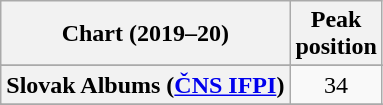<table class="wikitable sortable plainrowheaders" style="text-align:center">
<tr>
<th scope="col">Chart (2019–20)</th>
<th scope="col">Peak<br>position</th>
</tr>
<tr>
</tr>
<tr>
</tr>
<tr>
</tr>
<tr>
</tr>
<tr>
</tr>
<tr>
</tr>
<tr>
</tr>
<tr>
</tr>
<tr>
</tr>
<tr>
</tr>
<tr>
</tr>
<tr>
</tr>
<tr>
</tr>
<tr>
</tr>
<tr>
</tr>
<tr>
<th scope="row">Slovak Albums (<a href='#'>ČNS IFPI</a>)</th>
<td>34</td>
</tr>
<tr>
</tr>
<tr>
</tr>
<tr>
</tr>
<tr>
</tr>
</table>
